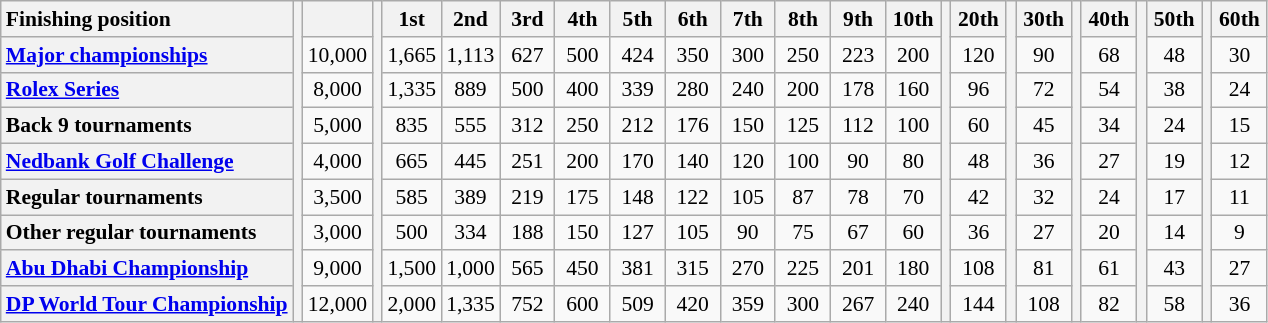<table class=wikitable style=font-size:90%;text-align:center>
<tr>
<th style="text-align:left">Finishing position</th>
<th rowspan="9"></th>
<th style="width:30px;"></th>
<th rowspan="9"></th>
<th style="width:30px;">1st</th>
<th style="width:30px;">2nd</th>
<th style="width:30px;">3rd</th>
<th style="width:30px;">4th</th>
<th style="width:30px;">5th</th>
<th style="width:30px;">6th</th>
<th style="width:30px;">7th</th>
<th style="width:30px;">8th</th>
<th style="width:30px;">9th</th>
<th style="width:30px;">10th</th>
<th rowspan="9"></th>
<th style="width:30px;">20th</th>
<th rowspan="9"></th>
<th style="width:30px;">30th</th>
<th rowspan="9"></th>
<th style="width:30px;">40th</th>
<th rowspan="9"></th>
<th style="width:30px;">50th</th>
<th rowspan="9"></th>
<th style="width:30px;">60th</th>
</tr>
<tr>
<th style="text-align:left"><a href='#'>Major championships</a></th>
<td>10,000</td>
<td>1,665</td>
<td>1,113</td>
<td>627</td>
<td>500</td>
<td>424</td>
<td>350</td>
<td>300</td>
<td>250</td>
<td>223</td>
<td>200</td>
<td>120</td>
<td>90</td>
<td>68</td>
<td>48</td>
<td>30</td>
</tr>
<tr>
<th style="text-align:left"><a href='#'>Rolex Series</a></th>
<td>8,000</td>
<td>1,335</td>
<td>889</td>
<td>500</td>
<td>400</td>
<td>339</td>
<td>280</td>
<td>240</td>
<td>200</td>
<td>178</td>
<td>160</td>
<td>96</td>
<td>72</td>
<td>54</td>
<td>38</td>
<td>24</td>
</tr>
<tr>
<th style="text-align:left">Back 9 tournaments</th>
<td>5,000</td>
<td>835</td>
<td>555</td>
<td>312</td>
<td>250</td>
<td>212</td>
<td>176</td>
<td>150</td>
<td>125</td>
<td>112</td>
<td>100</td>
<td>60</td>
<td>45</td>
<td>34</td>
<td>24</td>
<td>15</td>
</tr>
<tr>
<th style="text-align:left"><a href='#'>Nedbank Golf Challenge</a></th>
<td>4,000</td>
<td>665</td>
<td>445</td>
<td>251</td>
<td>200</td>
<td>170</td>
<td>140</td>
<td>120</td>
<td>100</td>
<td>90</td>
<td>80</td>
<td>48</td>
<td>36</td>
<td>27</td>
<td>19</td>
<td>12</td>
</tr>
<tr>
<th style="text-align:left">Regular tournaments</th>
<td>3,500</td>
<td>585</td>
<td>389</td>
<td>219</td>
<td>175</td>
<td>148</td>
<td>122</td>
<td>105</td>
<td>87</td>
<td>78</td>
<td>70</td>
<td>42</td>
<td>32</td>
<td>24</td>
<td>17</td>
<td>11</td>
</tr>
<tr>
<th style="text-align:left">Other regular tournaments</th>
<td>3,000</td>
<td>500</td>
<td>334</td>
<td>188</td>
<td>150</td>
<td>127</td>
<td>105</td>
<td>90</td>
<td>75</td>
<td>67</td>
<td>60</td>
<td>36</td>
<td>27</td>
<td>20</td>
<td>14</td>
<td>9</td>
</tr>
<tr>
<th style="text-align:left"><a href='#'>Abu Dhabi Championship</a></th>
<td>9,000</td>
<td>1,500</td>
<td>1,000</td>
<td>565</td>
<td>450</td>
<td>381</td>
<td>315</td>
<td>270</td>
<td>225</td>
<td>201</td>
<td>180</td>
<td>108</td>
<td>81</td>
<td>61</td>
<td>43</td>
<td>27</td>
</tr>
<tr>
<th style="text-align:left"><a href='#'>DP World Tour Championship</a></th>
<td>12,000</td>
<td>2,000</td>
<td>1,335</td>
<td>752</td>
<td>600</td>
<td>509</td>
<td>420</td>
<td>359</td>
<td>300</td>
<td>267</td>
<td>240</td>
<td>144</td>
<td>108</td>
<td>82</td>
<td>58</td>
<td>36</td>
</tr>
</table>
